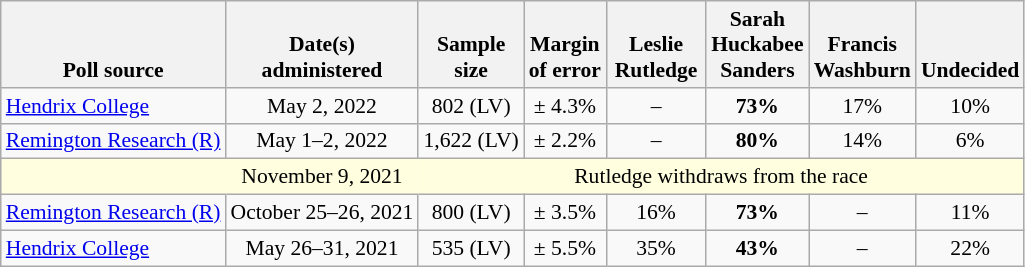<table class="wikitable" style="font-size:90%;text-align:center;">
<tr valign=bottom>
<th>Poll source</th>
<th>Date(s)<br>administered</th>
<th>Sample<br>size</th>
<th>Margin<br>of error</th>
<th style="width:60px;">Leslie<br>Rutledge</th>
<th style="width:60px;">Sarah<br>Huckabee Sanders</th>
<th style="width:60px;">Francis<br>Washburn</th>
<th>Undecided</th>
</tr>
<tr>
<td style="text-align:left;"><a href='#'>Hendrix College</a></td>
<td>May 2, 2022</td>
<td>802 (LV)</td>
<td>± 4.3%</td>
<td>–</td>
<td><strong>73%</strong></td>
<td>17%</td>
<td>10%</td>
</tr>
<tr>
<td style="text-align:left;"><a href='#'>Remington Research (R)</a></td>
<td>May 1–2, 2022</td>
<td>1,622 (LV)</td>
<td>± 2.2%</td>
<td>–</td>
<td><strong>80%</strong></td>
<td>14%</td>
<td>6%</td>
</tr>
<tr>
<td style="border-right-style:hidden; background:lightyellow;"></td>
<td style="border-right-style:hidden; background:lightyellow;">November 9, 2021</td>
<td colspan="17" style="background:lightyellow;">Rutledge withdraws from the race</td>
</tr>
<tr>
<td style="text-align:left;"><a href='#'>Remington Research (R)</a></td>
<td>October 25–26, 2021</td>
<td>800 (LV)</td>
<td>± 3.5%</td>
<td>16%</td>
<td><strong>73%</strong></td>
<td>–</td>
<td>11%</td>
</tr>
<tr>
<td style="text-align:left;"><a href='#'>Hendrix College</a></td>
<td>May 26–31, 2021</td>
<td>535 (LV)</td>
<td>± 5.5%</td>
<td>35%</td>
<td><strong>43%</strong></td>
<td>–</td>
<td>22%</td>
</tr>
</table>
